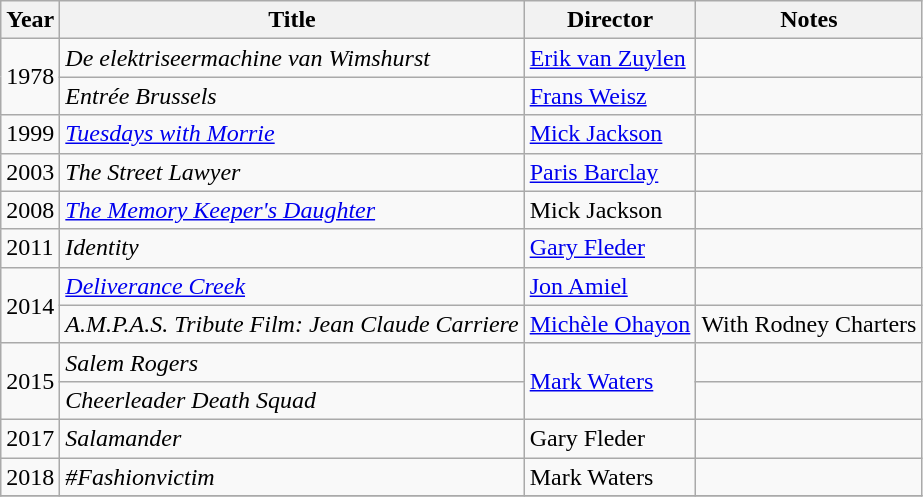<table class="wikitable">
<tr>
<th>Year</th>
<th>Title</th>
<th>Director</th>
<th>Notes</th>
</tr>
<tr>
<td rowspan=2>1978</td>
<td><em>De elektriseermachine van Wimshurst</em></td>
<td><a href='#'>Erik van Zuylen</a></td>
<td></td>
</tr>
<tr>
<td><em>Entrée Brussels</em></td>
<td><a href='#'>Frans Weisz</a></td>
<td></td>
</tr>
<tr>
<td>1999</td>
<td><em><a href='#'>Tuesdays with Morrie</a></em></td>
<td><a href='#'>Mick Jackson</a></td>
<td></td>
</tr>
<tr>
<td>2003</td>
<td><em>The Street Lawyer</em></td>
<td><a href='#'>Paris Barclay</a></td>
<td></td>
</tr>
<tr>
<td>2008</td>
<td><em><a href='#'>The Memory Keeper's Daughter</a></em></td>
<td>Mick Jackson</td>
<td></td>
</tr>
<tr>
<td>2011</td>
<td><em>Identity</em></td>
<td><a href='#'>Gary Fleder</a></td>
<td></td>
</tr>
<tr>
<td rowspan=2>2014</td>
<td><em><a href='#'>Deliverance Creek</a></em></td>
<td><a href='#'>Jon Amiel</a></td>
<td></td>
</tr>
<tr>
<td><em>A.M.P.A.S. Tribute Film: Jean Claude Carriere</em></td>
<td><a href='#'>Michèle Ohayon</a></td>
<td>With Rodney Charters</td>
</tr>
<tr>
<td rowspan=2>2015</td>
<td><em>Salem Rogers</em></td>
<td rowspan=2><a href='#'>Mark Waters</a></td>
<td></td>
</tr>
<tr>
<td><em>Cheerleader Death Squad</em></td>
<td></td>
</tr>
<tr>
<td>2017</td>
<td><em>Salamander</em></td>
<td>Gary Fleder</td>
<td></td>
</tr>
<tr>
<td>2018</td>
<td><em>#Fashionvictim</em></td>
<td>Mark Waters</td>
<td></td>
</tr>
<tr>
</tr>
</table>
